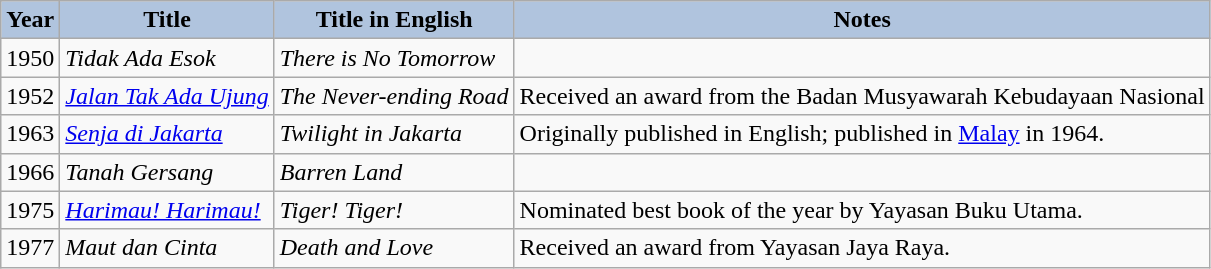<table class="wikitable">
<tr>
<th style="background:#B0C4DE;">Year</th>
<th style="background:#B0C4DE;">Title</th>
<th style="background:#B0C4DE;">Title in English</th>
<th style="background:#B0C4DE;">Notes</th>
</tr>
<tr>
<td>1950</td>
<td><em>Tidak Ada Esok</em></td>
<td><em>There is No Tomorrow</em></td>
<td></td>
</tr>
<tr>
<td>1952</td>
<td><em><a href='#'>Jalan Tak Ada Ujung</a></em></td>
<td><em>The Never-ending Road</em></td>
<td>Received an award from the Badan Musyawarah Kebudayaan Nasional</td>
</tr>
<tr>
<td>1963</td>
<td><em><a href='#'>Senja di Jakarta</a></em></td>
<td><em>Twilight in Jakarta</em></td>
<td>Originally published in English; published in <a href='#'>Malay</a> in 1964.</td>
</tr>
<tr>
<td>1966</td>
<td><em>Tanah Gersang</em></td>
<td><em>Barren Land</em></td>
<td></td>
</tr>
<tr>
<td>1975</td>
<td><em><a href='#'>Harimau! Harimau!</a></em></td>
<td><em>Tiger! Tiger!</em></td>
<td>Nominated best book of the year by Yayasan Buku Utama.</td>
</tr>
<tr>
<td>1977</td>
<td><em>Maut dan Cinta</em></td>
<td><em>Death and Love</em></td>
<td>Received an award from Yayasan Jaya Raya.</td>
</tr>
</table>
